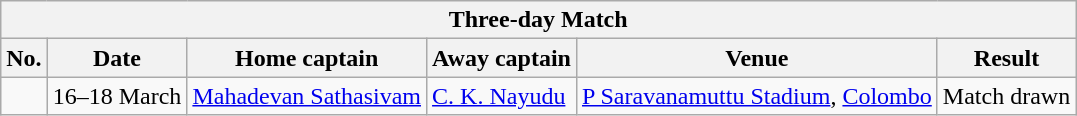<table class="wikitable">
<tr>
<th colspan="9">Three-day Match</th>
</tr>
<tr>
<th>No.</th>
<th>Date</th>
<th>Home captain</th>
<th>Away captain</th>
<th>Venue</th>
<th>Result</th>
</tr>
<tr>
<td></td>
<td>16–18 March</td>
<td><a href='#'>Mahadevan Sathasivam</a></td>
<td><a href='#'>C. K. Nayudu</a></td>
<td><a href='#'>P Saravanamuttu Stadium</a>, <a href='#'>Colombo</a></td>
<td>Match drawn</td>
</tr>
</table>
